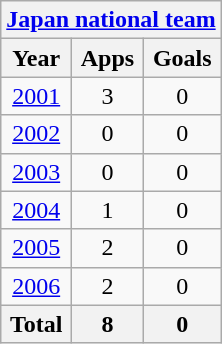<table class="wikitable" style="text-align:center">
<tr>
<th colspan=3><a href='#'>Japan national team</a></th>
</tr>
<tr>
<th>Year</th>
<th>Apps</th>
<th>Goals</th>
</tr>
<tr>
<td><a href='#'>2001</a></td>
<td>3</td>
<td>0</td>
</tr>
<tr>
<td><a href='#'>2002</a></td>
<td>0</td>
<td>0</td>
</tr>
<tr>
<td><a href='#'>2003</a></td>
<td>0</td>
<td>0</td>
</tr>
<tr>
<td><a href='#'>2004</a></td>
<td>1</td>
<td>0</td>
</tr>
<tr>
<td><a href='#'>2005</a></td>
<td>2</td>
<td>0</td>
</tr>
<tr>
<td><a href='#'>2006</a></td>
<td>2</td>
<td>0</td>
</tr>
<tr>
<th>Total</th>
<th>8</th>
<th>0</th>
</tr>
</table>
